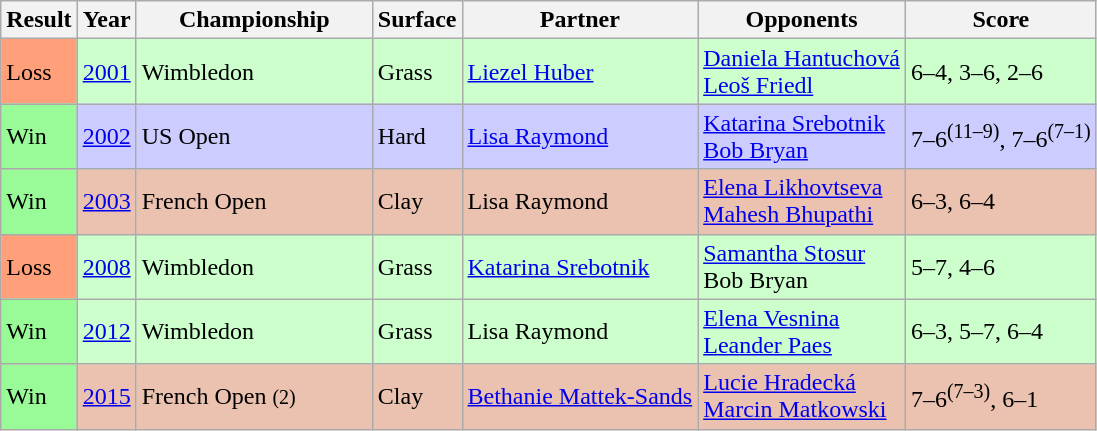<table class="sortable wikitable">
<tr>
<th>Result</th>
<th>Year</th>
<th width=150>Championship</th>
<th>Surface</th>
<th>Partner</th>
<th>Opponents</th>
<th class="unsortable">Score</th>
</tr>
<tr bgcolor=CCFFCC>
<td bgcolor=FFA07A>Loss</td>
<td><a href='#'>2001</a></td>
<td>Wimbledon</td>
<td>Grass</td>
<td> <a href='#'>Liezel Huber</a></td>
<td> <a href='#'>Daniela Hantuchová</a> <br> <a href='#'>Leoš Friedl</a></td>
<td>6–4, 3–6, 2–6</td>
</tr>
<tr bgcolor=CCCCFF>
<td bgcolor=98FB98>Win</td>
<td><a href='#'>2002</a></td>
<td>US Open</td>
<td>Hard</td>
<td> <a href='#'>Lisa Raymond</a></td>
<td> <a href='#'>Katarina Srebotnik</a><br> <a href='#'>Bob Bryan</a></td>
<td>7–6<sup>(11–9)</sup>, 7–6<sup>(7–1)</sup></td>
</tr>
<tr bgcolor=EBC2AF>
<td bgcolor=98FB98>Win</td>
<td><a href='#'>2003</a></td>
<td>French Open</td>
<td>Clay</td>
<td> Lisa Raymond</td>
<td> <a href='#'>Elena Likhovtseva</a><br> <a href='#'>Mahesh Bhupathi</a></td>
<td>6–3, 6–4</td>
</tr>
<tr bgcolor=CCFFCC>
<td bgcolor=FFA07A>Loss</td>
<td><a href='#'>2008</a></td>
<td>Wimbledon</td>
<td>Grass</td>
<td> <a href='#'>Katarina Srebotnik</a></td>
<td> <a href='#'>Samantha Stosur</a> <br>  Bob Bryan</td>
<td>5–7, 4–6</td>
</tr>
<tr bgcolor=CCFFCC>
<td bgcolor=98FB98>Win</td>
<td><a href='#'>2012</a></td>
<td>Wimbledon</td>
<td>Grass</td>
<td> Lisa Raymond</td>
<td> <a href='#'>Elena Vesnina</a><br> <a href='#'>Leander Paes</a></td>
<td>6–3, 5–7, 6–4</td>
</tr>
<tr bgcolor=EBC2AF>
<td bgcolor=98FB98>Win</td>
<td><a href='#'>2015</a></td>
<td>French Open <small>(2)</small></td>
<td>Clay</td>
<td> <a href='#'>Bethanie Mattek-Sands</a></td>
<td> <a href='#'>Lucie Hradecká</a><br> <a href='#'>Marcin Matkowski</a></td>
<td>7–6<sup>(7–3)</sup>, 6–1</td>
</tr>
</table>
